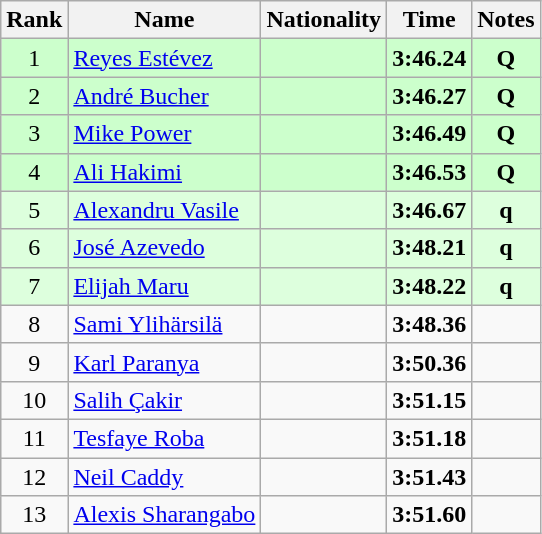<table class="wikitable sortable" style="text-align:center">
<tr>
<th>Rank</th>
<th>Name</th>
<th>Nationality</th>
<th>Time</th>
<th>Notes</th>
</tr>
<tr bgcolor=ccffcc>
<td>1</td>
<td align=left><a href='#'>Reyes Estévez</a></td>
<td align=left></td>
<td><strong>3:46.24</strong></td>
<td><strong>Q</strong></td>
</tr>
<tr bgcolor=ccffcc>
<td>2</td>
<td align=left><a href='#'>André Bucher</a></td>
<td align=left></td>
<td><strong>3:46.27</strong></td>
<td><strong>Q</strong></td>
</tr>
<tr bgcolor=ccffcc>
<td>3</td>
<td align=left><a href='#'>Mike Power</a></td>
<td align=left></td>
<td><strong>3:46.49</strong></td>
<td><strong>Q</strong></td>
</tr>
<tr bgcolor=ccffcc>
<td>4</td>
<td align=left><a href='#'>Ali Hakimi</a></td>
<td align=left></td>
<td><strong>3:46.53</strong></td>
<td><strong>Q</strong></td>
</tr>
<tr bgcolor=ddffdd>
<td>5</td>
<td align=left><a href='#'>Alexandru Vasile</a></td>
<td align=left></td>
<td><strong>3:46.67</strong></td>
<td><strong>q</strong></td>
</tr>
<tr bgcolor=ddffdd>
<td>6</td>
<td align=left><a href='#'>José Azevedo</a></td>
<td align=left></td>
<td><strong>3:48.21</strong></td>
<td><strong>q</strong></td>
</tr>
<tr bgcolor=ddffdd>
<td>7</td>
<td align=left><a href='#'>Elijah Maru</a></td>
<td align=left></td>
<td><strong>3:48.22</strong></td>
<td><strong>q</strong></td>
</tr>
<tr>
<td>8</td>
<td align=left><a href='#'>Sami Ylihärsilä</a></td>
<td align=left></td>
<td><strong>3:48.36</strong></td>
<td></td>
</tr>
<tr>
<td>9</td>
<td align=left><a href='#'>Karl Paranya</a></td>
<td align=left></td>
<td><strong>3:50.36</strong></td>
<td></td>
</tr>
<tr>
<td>10</td>
<td align=left><a href='#'>Salih Çakir</a></td>
<td align=left></td>
<td><strong>3:51.15</strong></td>
<td></td>
</tr>
<tr>
<td>11</td>
<td align=left><a href='#'>Tesfaye Roba</a></td>
<td align=left></td>
<td><strong>3:51.18</strong></td>
<td></td>
</tr>
<tr>
<td>12</td>
<td align=left><a href='#'>Neil Caddy</a></td>
<td align=left></td>
<td><strong>3:51.43</strong></td>
<td></td>
</tr>
<tr>
<td>13</td>
<td align=left><a href='#'>Alexis Sharangabo</a></td>
<td align=left></td>
<td><strong>3:51.60</strong></td>
<td></td>
</tr>
</table>
